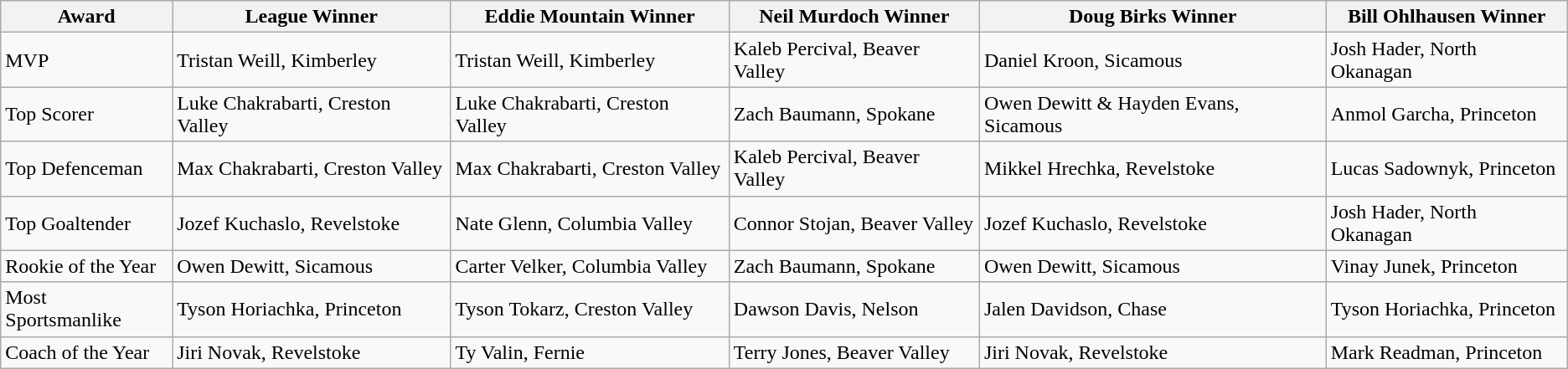<table class="wikitable">
<tr>
<th>Award</th>
<th>League Winner</th>
<th>Eddie Mountain Winner</th>
<th>Neil Murdoch Winner</th>
<th>Doug Birks Winner</th>
<th>Bill Ohlhausen Winner</th>
</tr>
<tr>
<td>MVP</td>
<td>Tristan Weill, Kimberley</td>
<td>Tristan Weill, Kimberley</td>
<td>Kaleb Percival, Beaver Valley</td>
<td>Daniel Kroon, Sicamous</td>
<td>Josh Hader, North Okanagan</td>
</tr>
<tr>
<td>Top Scorer</td>
<td>Luke Chakrabarti, Creston Valley</td>
<td>Luke Chakrabarti, Creston Valley</td>
<td>Zach Baumann, Spokane</td>
<td>Owen Dewitt & Hayden Evans, Sicamous</td>
<td>Anmol Garcha, Princeton</td>
</tr>
<tr>
<td>Top Defenceman</td>
<td>Max Chakrabarti, Creston Valley</td>
<td>Max Chakrabarti, Creston Valley</td>
<td>Kaleb Percival, Beaver Valley</td>
<td>Mikkel Hrechka, Revelstoke</td>
<td>Lucas Sadownyk, Princeton</td>
</tr>
<tr>
<td>Top Goaltender</td>
<td>Jozef Kuchaslo, Revelstoke</td>
<td>Nate Glenn, Columbia Valley</td>
<td>Connor Stojan, Beaver Valley</td>
<td>Jozef Kuchaslo, Revelstoke</td>
<td>Josh Hader, North Okanagan</td>
</tr>
<tr>
<td>Rookie of the Year</td>
<td>Owen Dewitt, Sicamous</td>
<td>Carter Velker, Columbia Valley</td>
<td>Zach Baumann, Spokane</td>
<td>Owen Dewitt, Sicamous</td>
<td>Vinay Junek, Princeton</td>
</tr>
<tr>
<td>Most Sportsmanlike</td>
<td>Tyson Horiachka, Princeton</td>
<td>Tyson Tokarz, Creston Valley</td>
<td>Dawson Davis, Nelson</td>
<td>Jalen Davidson, Chase</td>
<td>Tyson Horiachka, Princeton</td>
</tr>
<tr>
<td>Coach of the Year</td>
<td>Jiri Novak, Revelstoke</td>
<td>Ty Valin, Fernie</td>
<td>Terry Jones, Beaver Valley</td>
<td>Jiri Novak, Revelstoke</td>
<td>Mark Readman, Princeton</td>
</tr>
</table>
